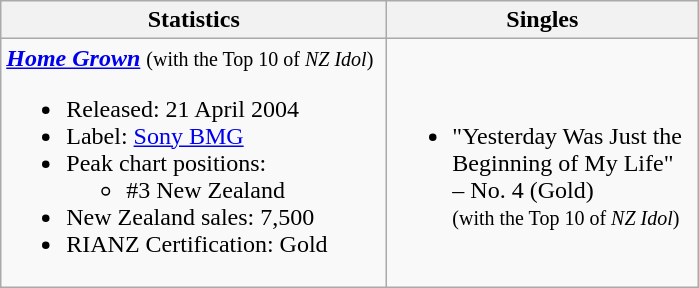<table class="wikitable">
<tr>
<th>Statistics</th>
<th>Singles</th>
</tr>
<tr>
<td width=250 align="left"><strong><em><a href='#'>Home Grown</a></em></strong> <small>(with the Top 10 of <em>NZ Idol</em>)</small><br><ul><li>Released: 21 April 2004</li><li>Label: <a href='#'>Sony BMG</a></li><li>Peak chart positions:<ul><li>#3 New Zealand</li></ul></li><li>New Zealand sales: 7,500</li><li>RIANZ Certification: Gold</li></ul></td>
<td width=200 align="left"><br><ul><li>"Yesterday Was Just the Beginning of My Life"<br>– No. 4 (Gold)<br><small>(with the Top 10 of <em>NZ Idol</em>)</small></li></ul></td>
</tr>
</table>
